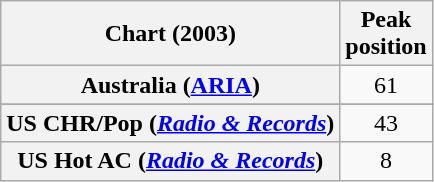<table class="wikitable sortable plainrowheaders" style="text-align:center">
<tr>
<th scope="col">Chart (2003)</th>
<th scope="col">Peak<br>position</th>
</tr>
<tr>
<th scope="row">Australia (<a href='#'>ARIA</a>)</th>
<td>61</td>
</tr>
<tr>
</tr>
<tr>
</tr>
<tr>
<th scope="row">US CHR/Pop (<em><a href='#'>Radio & Records</a></em>)</th>
<td>43</td>
</tr>
<tr>
<th scope="row">US Hot AC (<em><a href='#'>Radio & Records</a></em>)</th>
<td>8</td>
</tr>
</table>
